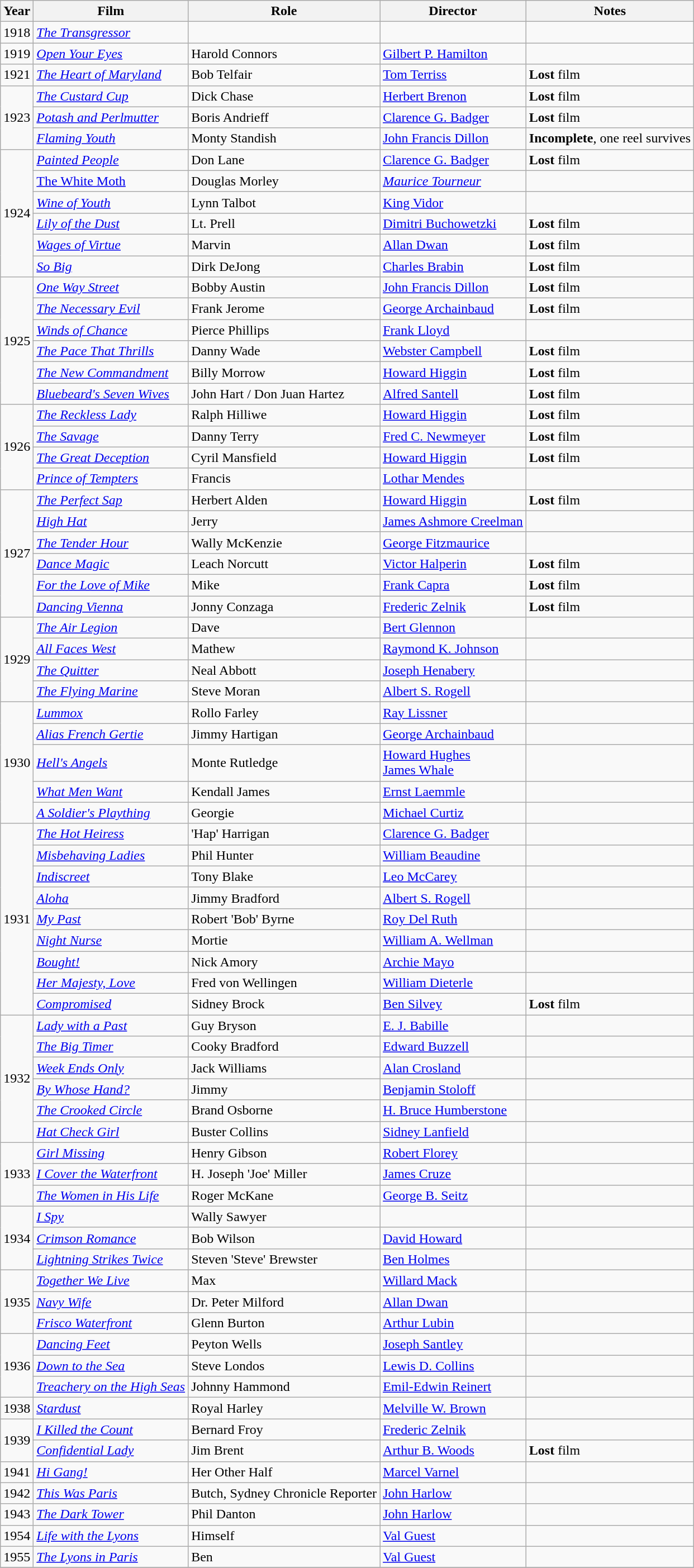<table class="wikitable sortable">
<tr>
<th>Year</th>
<th>Film</th>
<th>Role</th>
<th>Director</th>
<th class="unsortable">Notes</th>
</tr>
<tr>
<td>1918</td>
<td><em><a href='#'>The Transgressor</a></em></td>
<td></td>
<td></td>
<td></td>
</tr>
<tr>
<td>1919</td>
<td><em><a href='#'>Open Your Eyes</a></em></td>
<td>Harold Connors</td>
<td><a href='#'>Gilbert P. Hamilton</a></td>
<td></td>
</tr>
<tr>
<td>1921</td>
<td><em><a href='#'>The Heart of Maryland</a></em></td>
<td>Bob Telfair</td>
<td><a href='#'>Tom Terriss</a></td>
<td><strong>Lost</strong> film</td>
</tr>
<tr>
<td rowspan=3>1923</td>
<td><em><a href='#'>The Custard Cup</a></em></td>
<td>Dick Chase</td>
<td><a href='#'>Herbert Brenon</a></td>
<td><strong>Lost</strong> film</td>
</tr>
<tr>
<td><em><a href='#'>Potash and Perlmutter</a></em></td>
<td>Boris Andrieff</td>
<td><a href='#'>Clarence G. Badger</a></td>
<td><strong>Lost</strong> film</td>
</tr>
<tr>
<td><em><a href='#'>Flaming Youth</a></em></td>
<td>Monty Standish</td>
<td><a href='#'>John Francis Dillon</a></td>
<td><strong>Incomplete</strong>, one reel survives</td>
</tr>
<tr>
<td rowspan=6>1924</td>
<td><em><a href='#'>Painted People</a></em></td>
<td>Don Lane</td>
<td><a href='#'>Clarence G. Badger</a></td>
<td><strong>Lost</strong> film</td>
</tr>
<tr>
<td><a href='#'>The White Moth</a></td>
<td>Douglas Morley</td>
<td><em><a href='#'>Maurice Tourneur</a></em></td>
<td></td>
</tr>
<tr>
<td><em><a href='#'>Wine of Youth</a></em></td>
<td>Lynn Talbot</td>
<td><a href='#'>King Vidor</a></td>
<td></td>
</tr>
<tr>
<td><em><a href='#'>Lily of the Dust</a></em></td>
<td>Lt. Prell</td>
<td><a href='#'>Dimitri Buchowetzki</a></td>
<td><strong>Lost</strong> film</td>
</tr>
<tr>
<td><em><a href='#'>Wages of Virtue</a></em></td>
<td>Marvin</td>
<td><a href='#'>Allan Dwan</a></td>
<td><strong>Lost</strong> film</td>
</tr>
<tr>
<td><em><a href='#'>So Big</a></em></td>
<td>Dirk DeJong</td>
<td><a href='#'>Charles Brabin</a></td>
<td><strong>Lost</strong> film</td>
</tr>
<tr>
<td rowspan=6>1925</td>
<td><em><a href='#'>One Way Street</a></em></td>
<td>Bobby Austin</td>
<td><a href='#'>John Francis Dillon</a></td>
<td><strong>Lost</strong> film</td>
</tr>
<tr>
<td><em><a href='#'>The Necessary Evil</a></em></td>
<td>Frank Jerome</td>
<td><a href='#'>George Archainbaud</a></td>
<td><strong>Lost</strong> film</td>
</tr>
<tr>
<td><em><a href='#'>Winds of Chance</a></em></td>
<td>Pierce Phillips</td>
<td><a href='#'>Frank Lloyd</a></td>
<td></td>
</tr>
<tr>
<td><em><a href='#'>The Pace That Thrills</a></em></td>
<td>Danny Wade</td>
<td><a href='#'>Webster Campbell</a></td>
<td><strong>Lost</strong> film</td>
</tr>
<tr>
<td><em><a href='#'>The New Commandment</a></em></td>
<td>Billy Morrow</td>
<td><a href='#'>Howard Higgin</a></td>
<td><strong>Lost</strong> film</td>
</tr>
<tr>
<td><em><a href='#'>Bluebeard's Seven Wives</a></em></td>
<td>John Hart / Don Juan Hartez</td>
<td><a href='#'>Alfred Santell</a></td>
<td><strong>Lost</strong> film</td>
</tr>
<tr>
<td rowspan=4>1926</td>
<td><em><a href='#'>The Reckless Lady</a></em></td>
<td>Ralph Hilliwe</td>
<td><a href='#'>Howard Higgin</a></td>
<td><strong>Lost</strong> film</td>
</tr>
<tr>
<td><em><a href='#'>The Savage</a></em></td>
<td>Danny Terry</td>
<td><a href='#'>Fred C. Newmeyer</a></td>
<td><strong>Lost</strong> film</td>
</tr>
<tr>
<td><em><a href='#'>The Great Deception</a></em></td>
<td>Cyril Mansfield</td>
<td><a href='#'>Howard Higgin</a></td>
<td><strong>Lost</strong> film</td>
</tr>
<tr>
<td><em><a href='#'>Prince of Tempters</a></em></td>
<td>Francis</td>
<td><a href='#'>Lothar Mendes</a></td>
<td></td>
</tr>
<tr>
<td rowspan=6>1927</td>
<td><em><a href='#'>The Perfect Sap</a></em></td>
<td>Herbert Alden</td>
<td><a href='#'>Howard Higgin</a></td>
<td><strong>Lost</strong> film</td>
</tr>
<tr>
<td><em><a href='#'>High Hat</a></em></td>
<td>Jerry</td>
<td><a href='#'>James Ashmore Creelman</a></td>
<td></td>
</tr>
<tr>
<td><em><a href='#'>The Tender Hour</a></em></td>
<td>Wally McKenzie</td>
<td><a href='#'>George Fitzmaurice</a></td>
<td></td>
</tr>
<tr>
<td><em><a href='#'>Dance Magic</a></em></td>
<td>Leach Norcutt</td>
<td><a href='#'>Victor Halperin</a></td>
<td><strong>Lost</strong> film</td>
</tr>
<tr>
<td><em><a href='#'>For the Love of Mike</a></em></td>
<td>Mike</td>
<td><a href='#'>Frank Capra</a></td>
<td><strong>Lost</strong> film</td>
</tr>
<tr>
<td><em><a href='#'>Dancing Vienna</a></em></td>
<td>Jonny Conzaga</td>
<td><a href='#'>Frederic Zelnik</a></td>
<td><strong>Lost</strong> film</td>
</tr>
<tr>
<td rowspan=4>1929</td>
<td><em><a href='#'>The Air Legion</a></em></td>
<td>Dave</td>
<td><a href='#'>Bert Glennon</a></td>
<td></td>
</tr>
<tr>
<td><em><a href='#'>All Faces West </a></em></td>
<td>Mathew</td>
<td><a href='#'>Raymond K. Johnson</a></td>
<td></td>
</tr>
<tr>
<td><em><a href='#'>The Quitter</a></em></td>
<td>Neal Abbott</td>
<td><a href='#'>Joseph Henabery</a></td>
<td></td>
</tr>
<tr>
<td><em><a href='#'>The Flying Marine</a></em></td>
<td>Steve Moran</td>
<td><a href='#'>Albert S. Rogell</a></td>
<td></td>
</tr>
<tr>
<td rowspan=5>1930</td>
<td><em><a href='#'>Lummox</a></em></td>
<td>Rollo Farley</td>
<td><a href='#'>Ray Lissner</a></td>
<td></td>
</tr>
<tr>
<td><em><a href='#'>Alias French Gertie</a></em></td>
<td>Jimmy Hartigan</td>
<td><a href='#'>George Archainbaud</a></td>
<td></td>
</tr>
<tr>
<td><em><a href='#'>Hell's Angels</a></em></td>
<td>Monte Rutledge</td>
<td><a href='#'>Howard Hughes</a><br><a href='#'>James Whale</a> </td>
<td></td>
</tr>
<tr>
<td><em><a href='#'>What Men Want</a></em></td>
<td>Kendall James</td>
<td><a href='#'>Ernst Laemmle</a></td>
<td></td>
</tr>
<tr>
<td><em><a href='#'>A Soldier's Plaything</a></em></td>
<td>Georgie</td>
<td><a href='#'>Michael Curtiz</a></td>
<td></td>
</tr>
<tr>
<td rowspan=9>1931</td>
<td><em><a href='#'>The Hot Heiress</a></em></td>
<td>'Hap' Harrigan</td>
<td><a href='#'>Clarence G. Badger</a></td>
<td></td>
</tr>
<tr>
<td><em><a href='#'>Misbehaving Ladies</a></em></td>
<td>Phil Hunter</td>
<td><a href='#'>William Beaudine</a></td>
<td></td>
</tr>
<tr>
<td><em><a href='#'>Indiscreet</a></em></td>
<td>Tony Blake</td>
<td><a href='#'>Leo McCarey</a></td>
<td></td>
</tr>
<tr>
<td><em><a href='#'>Aloha</a></em></td>
<td>Jimmy Bradford</td>
<td><a href='#'>Albert S. Rogell</a></td>
<td></td>
</tr>
<tr>
<td><em><a href='#'>My Past</a></em></td>
<td>Robert 'Bob' Byrne</td>
<td><a href='#'>Roy Del Ruth</a></td>
<td></td>
</tr>
<tr>
<td><em><a href='#'>Night Nurse</a></em></td>
<td>Mortie</td>
<td><a href='#'>William A. Wellman</a></td>
<td></td>
</tr>
<tr>
<td><em><a href='#'>Bought!</a></em></td>
<td>Nick Amory</td>
<td><a href='#'>Archie Mayo</a></td>
<td></td>
</tr>
<tr>
<td><em><a href='#'>Her Majesty, Love</a></em></td>
<td>Fred von Wellingen</td>
<td><a href='#'>William Dieterle</a></td>
<td></td>
</tr>
<tr>
<td><em><a href='#'>Compromised</a></em></td>
<td>Sidney Brock</td>
<td><a href='#'>Ben Silvey</a></td>
<td><strong>Lost</strong> film</td>
</tr>
<tr>
<td rowspan=6>1932</td>
<td><em><a href='#'>Lady with a Past</a></em></td>
<td>Guy Bryson</td>
<td><a href='#'>E. J. Babille</a></td>
<td></td>
</tr>
<tr>
<td><em><a href='#'>The Big Timer</a></em></td>
<td>Cooky Bradford</td>
<td><a href='#'>Edward Buzzell</a></td>
<td></td>
</tr>
<tr>
<td><em><a href='#'>Week Ends Only</a></em></td>
<td>Jack Williams</td>
<td><a href='#'>Alan Crosland</a></td>
<td></td>
</tr>
<tr>
<td><em><a href='#'>By Whose Hand?</a></em></td>
<td>Jimmy</td>
<td><a href='#'>Benjamin Stoloff</a></td>
<td></td>
</tr>
<tr>
<td><em><a href='#'>The Crooked Circle</a></em></td>
<td>Brand Osborne</td>
<td><a href='#'>H. Bruce Humberstone</a></td>
<td></td>
</tr>
<tr>
<td><em><a href='#'>Hat Check Girl</a></em></td>
<td>Buster Collins</td>
<td><a href='#'>Sidney Lanfield</a></td>
<td></td>
</tr>
<tr>
<td rowspan=3>1933</td>
<td><em><a href='#'>Girl Missing</a></em></td>
<td>Henry Gibson</td>
<td><a href='#'>Robert Florey</a></td>
<td></td>
</tr>
<tr>
<td><em><a href='#'>I Cover the Waterfront</a></em></td>
<td>H. Joseph 'Joe' Miller</td>
<td><a href='#'>James Cruze</a></td>
<td></td>
</tr>
<tr>
<td><em><a href='#'>The Women in His Life</a></em></td>
<td>Roger McKane</td>
<td><a href='#'>George B. Seitz</a></td>
<td></td>
</tr>
<tr>
<td rowspan=3>1934</td>
<td><em><a href='#'>I Spy</a></em></td>
<td>Wally Sawyer</td>
<td></td>
<td></td>
</tr>
<tr>
<td><em><a href='#'>Crimson Romance</a></em></td>
<td>Bob Wilson</td>
<td><a href='#'>David Howard</a></td>
<td></td>
</tr>
<tr>
<td><em><a href='#'>Lightning Strikes Twice</a></em></td>
<td>Steven 'Steve' Brewster</td>
<td><a href='#'>Ben Holmes</a></td>
<td></td>
</tr>
<tr>
<td rowspan=3>1935</td>
<td><em><a href='#'>Together We Live</a></em></td>
<td>Max</td>
<td><a href='#'>Willard Mack</a></td>
<td></td>
</tr>
<tr>
<td><em><a href='#'>Navy Wife</a></em></td>
<td>Dr. Peter Milford</td>
<td><a href='#'>Allan Dwan</a></td>
<td></td>
</tr>
<tr>
<td><em><a href='#'>Frisco Waterfront</a></em></td>
<td>Glenn Burton</td>
<td><a href='#'>Arthur Lubin</a></td>
</tr>
<tr>
<td rowspan=3>1936</td>
<td><em><a href='#'>Dancing Feet</a></em></td>
<td>Peyton Wells</td>
<td><a href='#'>Joseph Santley</a></td>
<td></td>
</tr>
<tr>
<td><em><a href='#'>Down to the Sea</a></em></td>
<td>Steve Londos</td>
<td><a href='#'>Lewis D. Collins</a></td>
<td></td>
</tr>
<tr>
<td><em><a href='#'>Treachery on the High Seas</a></em></td>
<td>Johnny Hammond</td>
<td><a href='#'>Emil-Edwin Reinert</a></td>
<td></td>
</tr>
<tr>
<td>1938</td>
<td><em><a href='#'>Stardust</a></em></td>
<td>Royal Harley</td>
<td><a href='#'>Melville W. Brown</a></td>
<td></td>
</tr>
<tr>
<td rowspan=2>1939</td>
<td><em><a href='#'>I Killed the Count</a></em></td>
<td>Bernard Froy</td>
<td><a href='#'>Frederic Zelnik</a></td>
<td></td>
</tr>
<tr>
<td><em><a href='#'>Confidential Lady</a></em></td>
<td>Jim Brent</td>
<td><a href='#'>Arthur B. Woods</a></td>
<td><strong>Lost</strong> film</td>
</tr>
<tr>
<td>1941</td>
<td><em><a href='#'>Hi Gang!</a></em></td>
<td>Her Other Half</td>
<td><a href='#'>Marcel Varnel</a></td>
<td></td>
</tr>
<tr>
<td>1942</td>
<td><em><a href='#'>This Was Paris</a></em></td>
<td>Butch, Sydney Chronicle Reporter</td>
<td><a href='#'>John Harlow</a></td>
<td></td>
</tr>
<tr>
<td>1943</td>
<td><em><a href='#'>The Dark Tower</a></em></td>
<td>Phil Danton</td>
<td><a href='#'>John Harlow</a></td>
<td></td>
</tr>
<tr>
<td>1954</td>
<td><em><a href='#'>Life with the Lyons</a></em></td>
<td>Himself</td>
<td><a href='#'>Val Guest</a></td>
<td></td>
</tr>
<tr>
<td>1955</td>
<td><em><a href='#'>The Lyons in Paris</a></em></td>
<td>Ben</td>
<td><a href='#'>Val Guest</a></td>
<td></td>
</tr>
<tr>
</tr>
</table>
